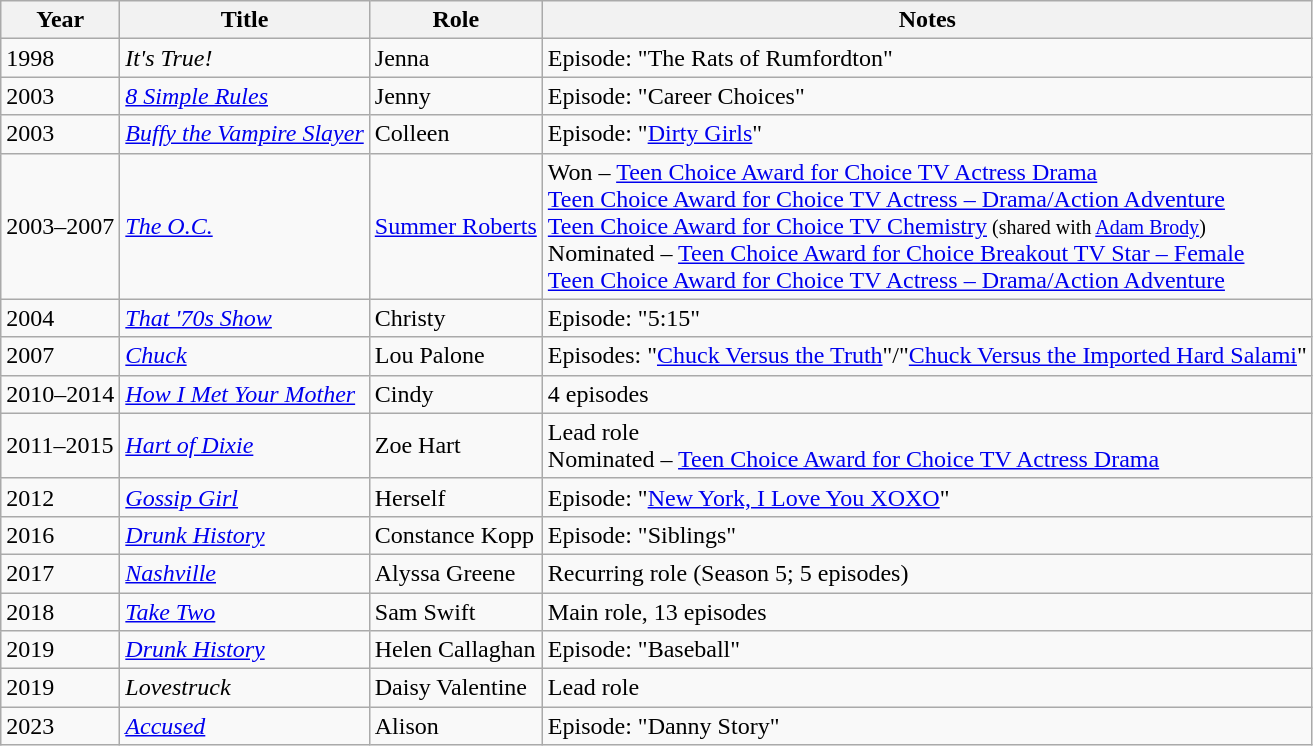<table class="wikitable sortable">
<tr>
<th>Year</th>
<th>Title</th>
<th>Role</th>
<th class="unsortable">Notes</th>
</tr>
<tr>
<td>1998</td>
<td><em>It's True!</em></td>
<td>Jenna</td>
<td>Episode: "The Rats of Rumfordton"</td>
</tr>
<tr>
<td>2003</td>
<td><em><a href='#'>8 Simple Rules</a></em></td>
<td>Jenny</td>
<td>Episode: "Career Choices"</td>
</tr>
<tr>
<td>2003</td>
<td><em><a href='#'>Buffy the Vampire Slayer</a></em></td>
<td>Colleen</td>
<td>Episode: "<a href='#'>Dirty Girls</a>"</td>
</tr>
<tr>
<td>2003–2007</td>
<td><em><a href='#'>The O.C.</a></em></td>
<td><a href='#'>Summer Roberts</a></td>
<td>Won – <a href='#'>Teen Choice Award for Choice TV Actress Drama</a><br><a href='#'>Teen Choice Award for Choice TV Actress – Drama/Action Adventure</a><br><a href='#'>Teen Choice Award for Choice TV Chemistry</a><small> (shared with <a href='#'>Adam Brody</a>)</small><br>Nominated – <a href='#'>Teen Choice Award for Choice Breakout TV Star – Female</a><br><a href='#'>Teen Choice Award for Choice TV Actress – Drama/Action Adventure</a></td>
</tr>
<tr>
<td>2004</td>
<td><em><a href='#'>That '70s Show</a></em></td>
<td>Christy</td>
<td>Episode: "5:15"</td>
</tr>
<tr>
<td>2007</td>
<td><em><a href='#'>Chuck</a></em></td>
<td>Lou Palone</td>
<td>Episodes: "<a href='#'>Chuck Versus the Truth</a>"/"<a href='#'>Chuck Versus the Imported Hard Salami</a>"</td>
</tr>
<tr>
<td>2010–2014</td>
<td><em><a href='#'>How I Met Your Mother</a></em></td>
<td>Cindy</td>
<td>4 episodes</td>
</tr>
<tr>
<td>2011–2015</td>
<td><em><a href='#'>Hart of Dixie</a></em></td>
<td>Zoe Hart</td>
<td>Lead role<br>Nominated – <a href='#'>Teen Choice Award for Choice TV Actress Drama</a></td>
</tr>
<tr>
<td>2012</td>
<td><em><a href='#'>Gossip Girl</a></em></td>
<td>Herself</td>
<td>Episode: "<a href='#'>New York, I Love You XOXO</a>"</td>
</tr>
<tr>
<td>2016</td>
<td><em><a href='#'>Drunk History</a></em></td>
<td>Constance Kopp</td>
<td>Episode: "Siblings"</td>
</tr>
<tr>
<td>2017</td>
<td><em><a href='#'>Nashville</a></em></td>
<td>Alyssa Greene</td>
<td>Recurring role (Season 5; 5 episodes)</td>
</tr>
<tr>
<td>2018</td>
<td><em><a href='#'>Take Two</a></em></td>
<td>Sam Swift</td>
<td>Main role, 13 episodes</td>
</tr>
<tr>
<td>2019</td>
<td><em><a href='#'>Drunk History</a></em></td>
<td>Helen Callaghan</td>
<td>Episode: "Baseball"</td>
</tr>
<tr>
<td>2019</td>
<td><em>Lovestruck</em></td>
<td>Daisy Valentine</td>
<td>Lead role</td>
</tr>
<tr>
<td>2023</td>
<td><em><a href='#'>Accused</a></em></td>
<td>Alison</td>
<td>Episode: "Danny Story"</td>
</tr>
</table>
